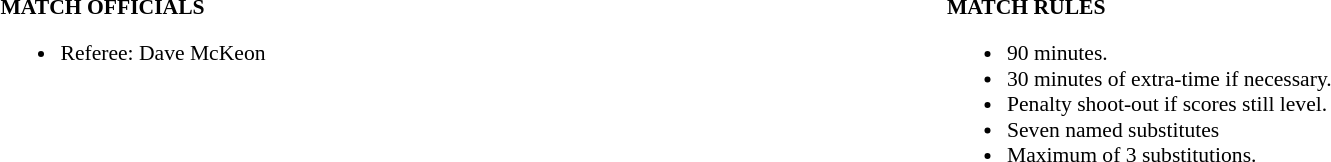<table width=100% style="font-size: 90%">
<tr>
<td width=50% valign=top><br><strong>MATCH OFFICIALS</strong><ul><li>Referee: Dave McKeon</li></ul></td>
<td width=50% valign=top><br><strong>MATCH RULES</strong><ul><li>90 minutes.</li><li>30 minutes of extra-time if necessary.</li><li>Penalty shoot-out if scores still level.</li><li>Seven named substitutes</li><li>Maximum of 3 substitutions.</li></ul></td>
</tr>
</table>
